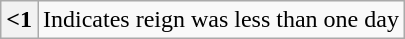<table class="wikitable">
<tr>
<th><1</th>
<td>Indicates reign was less than one day</td>
</tr>
</table>
